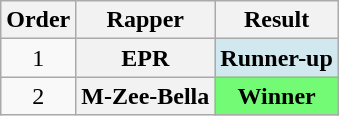<table class="wikitable sortable" style="text-align:center">
<tr>
<th>Order</th>
<th>Rapper</th>
<th>Result</th>
</tr>
<tr>
<td>1</td>
<th>EPR</th>
<td bgcolor="#D1E8EF"><strong>Runner-up</strong></td>
</tr>
<tr>
<td>2</td>
<th>M-Zee-Bella</th>
<td bgcolor="#73FB76"><strong>Winner</strong></td>
</tr>
</table>
